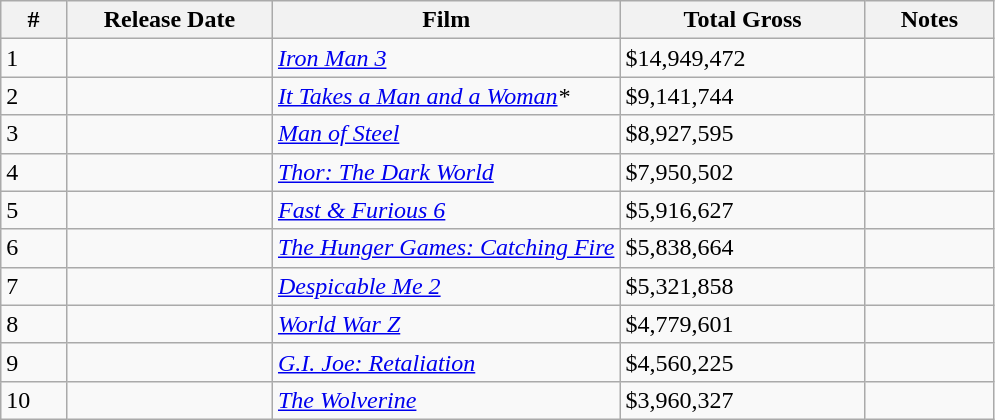<table class="wikitable sortable">
<tr>
<th abbr="Rank">#</th>
<th abbr="Date" style="width:130px">Release Date</th>
<th width="35%">Film</th>
<th abbr="Gross">Total Gross</th>
<th>Notes</th>
</tr>
<tr>
<td>1</td>
<td></td>
<td><em><a href='#'>Iron Man 3</a></em></td>
<td>$14,949,472</td>
<td></td>
</tr>
<tr>
<td>2</td>
<td></td>
<td><em><a href='#'>It Takes a Man and a Woman</a>*</em></td>
<td>$9,141,744</td>
<td></td>
</tr>
<tr>
<td>3</td>
<td></td>
<td><em><a href='#'>Man of Steel</a></em></td>
<td>$8,927,595</td>
<td></td>
</tr>
<tr>
<td>4</td>
<td></td>
<td><em><a href='#'>Thor: The Dark World</a></em></td>
<td>$7,950,502</td>
<td></td>
</tr>
<tr>
<td>5</td>
<td></td>
<td><em><a href='#'>Fast & Furious 6</a></em></td>
<td>$5,916,627</td>
<td></td>
</tr>
<tr>
<td>6</td>
<td></td>
<td><em><a href='#'>The Hunger Games: Catching Fire</a></em></td>
<td>$5,838,664</td>
<td></td>
</tr>
<tr>
<td>7</td>
<td></td>
<td><em><a href='#'>Despicable Me 2</a></em></td>
<td>$5,321,858</td>
<td></td>
</tr>
<tr>
<td>8</td>
<td></td>
<td><em><a href='#'>World War Z</a></em></td>
<td>$4,779,601</td>
<td></td>
</tr>
<tr>
<td>9</td>
<td></td>
<td><em><a href='#'>G.I. Joe: Retaliation</a></em></td>
<td>$4,560,225</td>
<td></td>
</tr>
<tr>
<td>10</td>
<td></td>
<td><em><a href='#'>The Wolverine</a></em></td>
<td>$3,960,327</td>
<td></td>
</tr>
</table>
